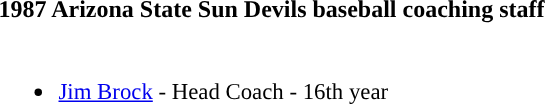<table class="toccolours">
<tr>
<th colspan=9>1987 Arizona State Sun Devils baseball coaching staff</th>
</tr>
<tr>
<td style="text-align: left; font-size: 95%;" valign="top"><br><ul><li><a href='#'>Jim Brock</a> - Head Coach - 16th year</li></ul></td>
</tr>
</table>
